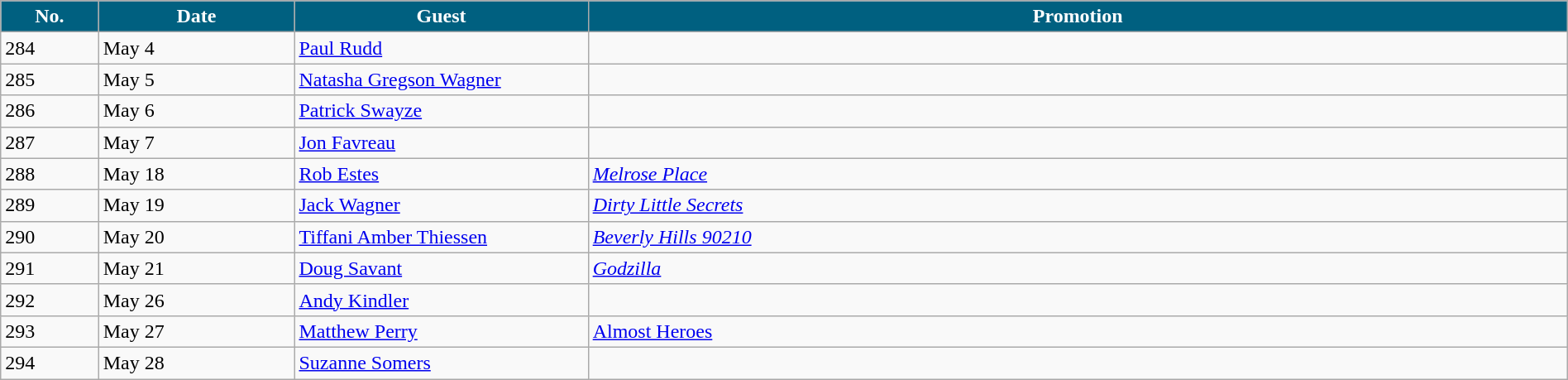<table class="wikitable" width="100%">
<tr>
<th width="5%" style="background:#006080; color:#FFFFFF"><abbr>No.</abbr></th>
<th width="10%" style="background:#006080; color:#FFFFFF">Date</th>
<th width="15%" style="background:#006080; color:#FFFFFF">Guest</th>
<th width="50%" style="background:#006080; color:#FFFFFF">Promotion</th>
</tr>
<tr>
<td>284</td>
<td>May 4</td>
<td><a href='#'>Paul Rudd</a></td>
<td></td>
</tr>
<tr>
<td>285</td>
<td>May 5</td>
<td><a href='#'>Natasha Gregson Wagner</a></td>
<td></td>
</tr>
<tr>
<td>286</td>
<td>May 6</td>
<td><a href='#'>Patrick Swayze</a></td>
<td></td>
</tr>
<tr>
<td>287</td>
<td>May 7</td>
<td><a href='#'>Jon Favreau</a></td>
<td></td>
</tr>
<tr>
<td>288</td>
<td>May 18</td>
<td><a href='#'>Rob Estes</a></td>
<td><em><a href='#'>Melrose Place</a></em></td>
</tr>
<tr>
<td>289</td>
<td>May 19</td>
<td><a href='#'>Jack Wagner</a></td>
<td><em><a href='#'>Dirty Little Secrets</a></em></td>
</tr>
<tr>
<td>290</td>
<td>May 20</td>
<td><a href='#'>Tiffani Amber Thiessen</a></td>
<td><em><a href='#'>Beverly Hills 90210</a></em></td>
</tr>
<tr>
<td>291</td>
<td>May 21</td>
<td><a href='#'>Doug Savant</a></td>
<td><em><a href='#'>Godzilla</a></em></td>
</tr>
<tr>
<td>292</td>
<td>May 26</td>
<td><a href='#'>Andy Kindler</a></td>
<td></td>
</tr>
<tr>
<td>293</td>
<td>May 27</td>
<td><a href='#'>Matthew Perry</a></td>
<td><a href='#'>Almost Heroes</a></td>
</tr>
<tr>
<td>294</td>
<td>May 28</td>
<td><a href='#'>Suzanne Somers</a></td>
<td></td>
</tr>
</table>
